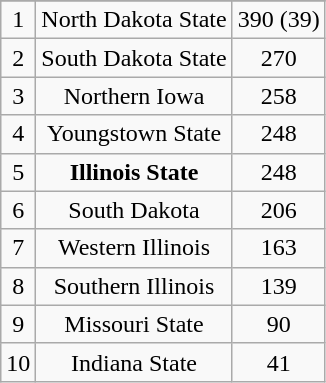<table class="wikitable">
<tr align="center">
</tr>
<tr align="center">
<td>1</td>
<td>North Dakota State</td>
<td>390 (39)</td>
</tr>
<tr align="center">
<td>2</td>
<td>South Dakota State</td>
<td>270</td>
</tr>
<tr align="center">
<td>3</td>
<td>Northern Iowa</td>
<td>258</td>
</tr>
<tr align="center">
<td>4</td>
<td>Youngstown State</td>
<td>248</td>
</tr>
<tr align="center">
<td>5</td>
<td><strong>Illinois State</strong></td>
<td>248</td>
</tr>
<tr align="center">
<td>6</td>
<td>South Dakota</td>
<td>206</td>
</tr>
<tr align="center">
<td>7</td>
<td>Western Illinois</td>
<td>163</td>
</tr>
<tr align="center">
<td>8</td>
<td>Southern Illinois</td>
<td>139</td>
</tr>
<tr align="center">
<td>9</td>
<td>Missouri State</td>
<td>90</td>
</tr>
<tr align="center">
<td>10</td>
<td>Indiana State</td>
<td>41</td>
</tr>
</table>
